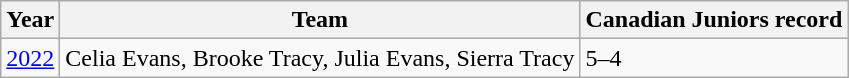<table class="wikitable">
<tr>
<th>Year</th>
<th>Team</th>
<th>Canadian Juniors record</th>
</tr>
<tr>
<td><a href='#'>2022</a></td>
<td>Celia Evans, Brooke Tracy, Julia Evans, Sierra Tracy</td>
<td>5–4</td>
</tr>
</table>
